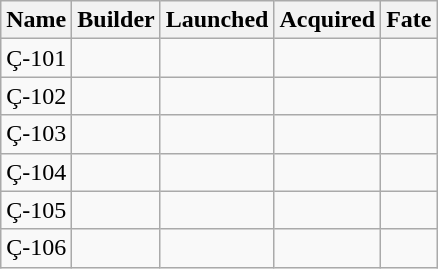<table class="wikitable">
<tr>
<th>Name</th>
<th>Builder</th>
<th>Launched</th>
<th>Acquired</th>
<th>Fate</th>
</tr>
<tr>
<td>Ç-101</td>
<td></td>
<td></td>
<td></td>
<td></td>
</tr>
<tr>
<td>Ç-102</td>
<td></td>
<td></td>
<td></td>
<td></td>
</tr>
<tr>
<td>Ç-103</td>
<td></td>
<td></td>
<td></td>
<td></td>
</tr>
<tr>
<td>Ç-104</td>
<td></td>
<td></td>
<td></td>
<td></td>
</tr>
<tr>
<td>Ç-105</td>
<td></td>
<td></td>
<td></td>
<td></td>
</tr>
<tr>
<td>Ç-106</td>
<td></td>
<td></td>
<td></td>
<td></td>
</tr>
</table>
